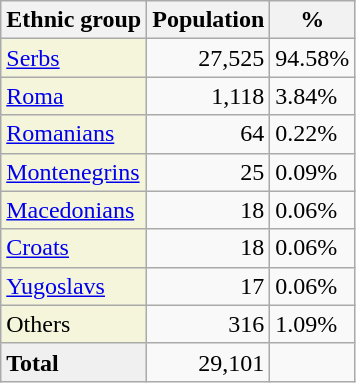<table class="wikitable">
<tr>
<th>Ethnic group</th>
<th>Population</th>
<th>%</th>
</tr>
<tr>
<td style="background:#F5F5DC;"><a href='#'>Serbs</a></td>
<td align="right">27,525</td>
<td>94.58%</td>
</tr>
<tr>
<td style="background:#F5F5DC;"><a href='#'>Roma</a></td>
<td align="right">1,118</td>
<td>3.84%</td>
</tr>
<tr>
<td style="background:#F5F5DC;"><a href='#'>Romanians</a></td>
<td align="right">64</td>
<td>0.22%</td>
</tr>
<tr>
<td style="background:#F5F5DC;"><a href='#'>Montenegrins</a></td>
<td align="right">25</td>
<td>0.09%</td>
</tr>
<tr>
<td style="background:#F5F5DC;"><a href='#'>Macedonians</a></td>
<td align="right">18</td>
<td>0.06%</td>
</tr>
<tr>
<td style="background:#F5F5DC;"><a href='#'>Croats</a></td>
<td align="right">18</td>
<td>0.06%</td>
</tr>
<tr>
<td style="background:#F5F5DC;"><a href='#'>Yugoslavs</a></td>
<td align="right">17</td>
<td>0.06%</td>
</tr>
<tr>
<td style="background:#F5F5DC;">Others</td>
<td align="right">316</td>
<td>1.09%</td>
</tr>
<tr>
<td style="background:#F0F0F0;"><strong>Total</strong></td>
<td align="right">29,101</td>
<td></td>
</tr>
</table>
